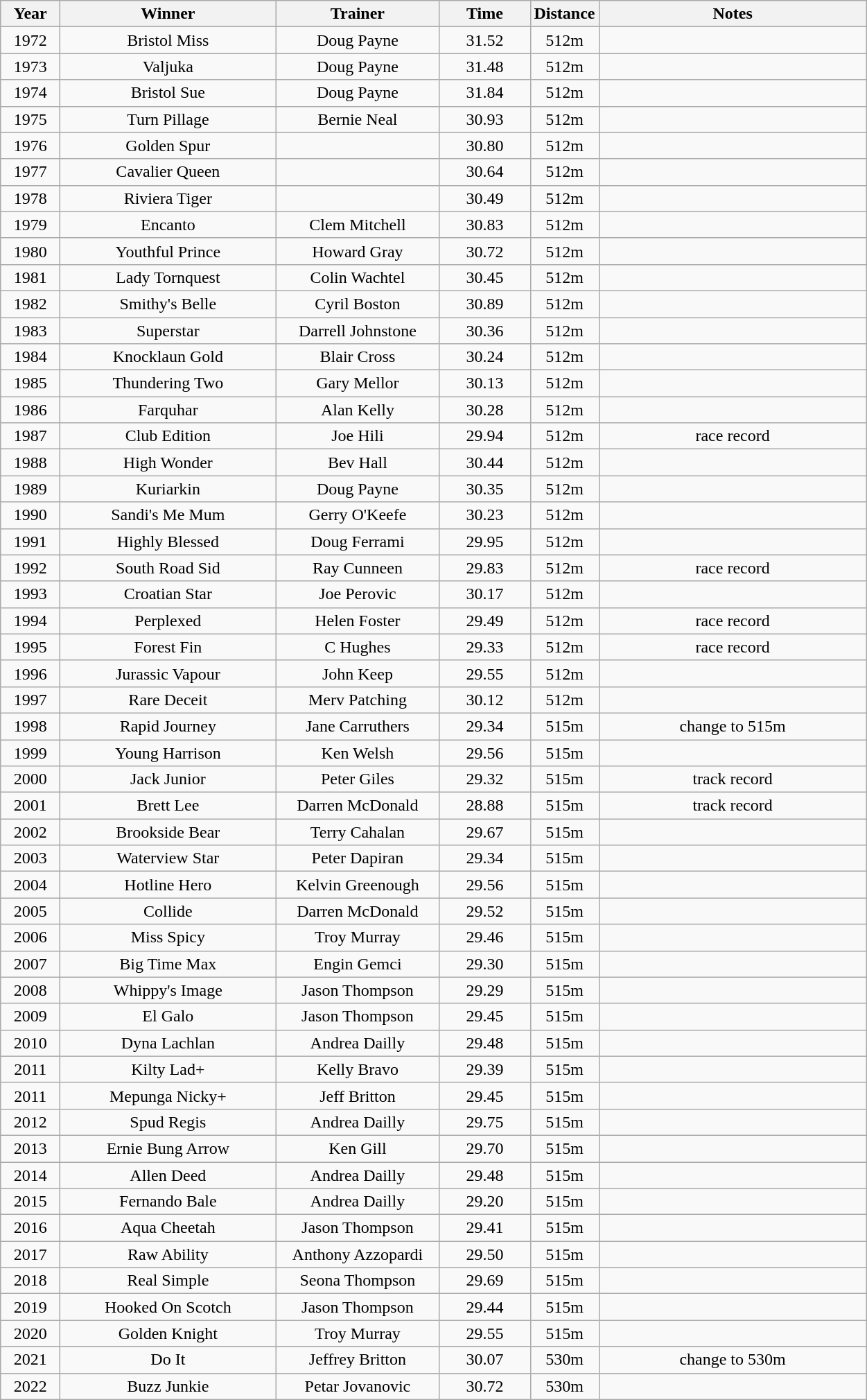<table class="wikitable" style="text-align:center">
<tr>
<th width=50>Year</th>
<th width=200>Winner</th>
<th width=150>Trainer</th>
<th width=80>Time</th>
<th width=50>Distance</th>
<th width=250>Notes</th>
</tr>
<tr>
<td>1972</td>
<td>Bristol Miss</td>
<td>Doug Payne</td>
<td>31.52</td>
<td>512m</td>
<td></td>
</tr>
<tr>
<td>1973</td>
<td>Valjuka</td>
<td>Doug Payne</td>
<td>31.48</td>
<td>512m</td>
<td></td>
</tr>
<tr>
<td>1974</td>
<td>Bristol Sue</td>
<td>Doug Payne</td>
<td>31.84</td>
<td>512m</td>
<td></td>
</tr>
<tr>
<td>1975</td>
<td>Turn Pillage</td>
<td>Bernie Neal</td>
<td>30.93</td>
<td>512m</td>
<td></td>
</tr>
<tr>
<td>1976</td>
<td>Golden Spur</td>
<td></td>
<td>30.80</td>
<td>512m</td>
<td></td>
</tr>
<tr>
<td>1977</td>
<td>Cavalier Queen</td>
<td></td>
<td>30.64</td>
<td>512m</td>
<td></td>
</tr>
<tr>
<td>1978</td>
<td>Riviera Tiger</td>
<td></td>
<td>30.49</td>
<td>512m</td>
<td></td>
</tr>
<tr>
<td>1979</td>
<td>Encanto</td>
<td>Clem Mitchell</td>
<td>30.83</td>
<td>512m</td>
<td></td>
</tr>
<tr>
<td>1980</td>
<td>Youthful Prince</td>
<td>Howard Gray</td>
<td>30.72</td>
<td>512m</td>
<td></td>
</tr>
<tr>
<td>1981</td>
<td>Lady Tornquest</td>
<td>Colin Wachtel</td>
<td>30.45</td>
<td>512m</td>
<td></td>
</tr>
<tr>
<td>1982</td>
<td>Smithy's Belle</td>
<td>Cyril Boston</td>
<td>30.89</td>
<td>512m</td>
<td></td>
</tr>
<tr>
<td>1983</td>
<td>Superstar</td>
<td>Darrell Johnstone</td>
<td>30.36</td>
<td>512m</td>
<td></td>
</tr>
<tr>
<td>1984</td>
<td>Knocklaun Gold</td>
<td>Blair Cross</td>
<td>30.24</td>
<td>512m</td>
<td></td>
</tr>
<tr>
<td>1985</td>
<td>Thundering Two</td>
<td>Gary Mellor</td>
<td>30.13</td>
<td>512m</td>
<td></td>
</tr>
<tr>
<td>1986</td>
<td>Farquhar</td>
<td>Alan Kelly</td>
<td>30.28</td>
<td>512m</td>
<td></td>
</tr>
<tr>
<td>1987</td>
<td>Club Edition</td>
<td>Joe Hili</td>
<td>29.94</td>
<td>512m</td>
<td>race record</td>
</tr>
<tr>
<td>1988</td>
<td>High Wonder</td>
<td>Bev Hall</td>
<td>30.44</td>
<td>512m</td>
<td></td>
</tr>
<tr>
<td>1989</td>
<td>Kuriarkin</td>
<td>Doug Payne</td>
<td>30.35</td>
<td>512m</td>
<td></td>
</tr>
<tr>
<td>1990</td>
<td>Sandi's Me Mum</td>
<td>Gerry O'Keefe</td>
<td>30.23</td>
<td>512m</td>
<td></td>
</tr>
<tr>
<td>1991</td>
<td>Highly Blessed</td>
<td>Doug Ferrami</td>
<td>29.95</td>
<td>512m</td>
<td></td>
</tr>
<tr>
<td>1992</td>
<td>South Road Sid</td>
<td>Ray Cunneen</td>
<td>29.83</td>
<td>512m</td>
<td>race record</td>
</tr>
<tr>
<td>1993</td>
<td>Croatian Star</td>
<td>Joe Perovic</td>
<td>30.17</td>
<td>512m</td>
<td></td>
</tr>
<tr>
<td>1994</td>
<td>Perplexed</td>
<td>Helen Foster</td>
<td>29.49</td>
<td>512m</td>
<td>race record</td>
</tr>
<tr>
<td>1995</td>
<td>Forest Fin</td>
<td>C Hughes</td>
<td>29.33</td>
<td>512m</td>
<td>race record</td>
</tr>
<tr>
<td>1996</td>
<td>Jurassic Vapour</td>
<td>John Keep</td>
<td>29.55</td>
<td>512m</td>
<td></td>
</tr>
<tr>
<td>1997</td>
<td>Rare Deceit</td>
<td>Merv Patching</td>
<td>30.12</td>
<td>512m</td>
<td></td>
</tr>
<tr>
<td>1998</td>
<td>Rapid Journey</td>
<td>Jane Carruthers</td>
<td>29.34</td>
<td>515m</td>
<td>change to 515m</td>
</tr>
<tr>
<td>1999</td>
<td>Young Harrison</td>
<td>Ken Welsh</td>
<td>29.56</td>
<td>515m</td>
<td></td>
</tr>
<tr>
<td>2000</td>
<td>Jack Junior</td>
<td>Peter Giles</td>
<td>29.32</td>
<td>515m</td>
<td>track record</td>
</tr>
<tr>
<td>2001</td>
<td>Brett Lee</td>
<td>Darren McDonald</td>
<td>28.88</td>
<td>515m</td>
<td>track record</td>
</tr>
<tr>
<td>2002</td>
<td>Brookside Bear</td>
<td>Terry Cahalan</td>
<td>29.67</td>
<td>515m</td>
<td></td>
</tr>
<tr>
<td>2003</td>
<td>Waterview Star</td>
<td>Peter Dapiran</td>
<td>29.34</td>
<td>515m</td>
<td></td>
</tr>
<tr>
<td>2004</td>
<td>Hotline Hero</td>
<td>Kelvin Greenough</td>
<td>29.56</td>
<td>515m</td>
<td></td>
</tr>
<tr>
<td>2005</td>
<td>Collide</td>
<td>Darren McDonald</td>
<td>29.52</td>
<td>515m</td>
<td></td>
</tr>
<tr>
<td>2006</td>
<td>Miss Spicy</td>
<td>Troy Murray</td>
<td>29.46</td>
<td>515m</td>
<td></td>
</tr>
<tr>
<td>2007</td>
<td>Big Time Max</td>
<td>Engin Gemci</td>
<td>29.30</td>
<td>515m</td>
<td></td>
</tr>
<tr>
<td>2008</td>
<td>Whippy's Image</td>
<td>Jason Thompson</td>
<td>29.29</td>
<td>515m</td>
<td></td>
</tr>
<tr>
<td>2009</td>
<td>El Galo</td>
<td>Jason Thompson</td>
<td>29.45</td>
<td>515m</td>
<td></td>
</tr>
<tr>
<td>2010</td>
<td>Dyna Lachlan</td>
<td>Andrea Dailly</td>
<td>29.48</td>
<td>515m</td>
<td></td>
</tr>
<tr>
<td>2011</td>
<td>Kilty Lad+</td>
<td>Kelly Bravo</td>
<td>29.39</td>
<td>515m</td>
<td></td>
</tr>
<tr>
<td>2011</td>
<td>Mepunga Nicky+</td>
<td>Jeff Britton</td>
<td>29.45</td>
<td>515m</td>
<td></td>
</tr>
<tr>
<td>2012</td>
<td>Spud Regis</td>
<td>Andrea Dailly</td>
<td>29.75</td>
<td>515m</td>
<td></td>
</tr>
<tr>
<td>2013</td>
<td>Ernie Bung Arrow</td>
<td>Ken Gill</td>
<td>29.70</td>
<td>515m</td>
<td></td>
</tr>
<tr>
<td>2014</td>
<td>Allen Deed</td>
<td>Andrea Dailly</td>
<td>29.48</td>
<td>515m</td>
<td></td>
</tr>
<tr>
<td>2015</td>
<td>Fernando Bale</td>
<td>Andrea Dailly</td>
<td>29.20</td>
<td>515m</td>
<td></td>
</tr>
<tr>
<td>2016</td>
<td>Aqua Cheetah</td>
<td>Jason Thompson</td>
<td>29.41</td>
<td>515m</td>
<td></td>
</tr>
<tr>
<td>2017</td>
<td>Raw Ability</td>
<td>Anthony Azzopardi</td>
<td>29.50</td>
<td>515m</td>
<td></td>
</tr>
<tr>
<td>2018</td>
<td>Real Simple</td>
<td>Seona Thompson</td>
<td>29.69</td>
<td>515m</td>
<td></td>
</tr>
<tr>
<td>2019</td>
<td>Hooked On Scotch</td>
<td>Jason Thompson</td>
<td>29.44</td>
<td>515m</td>
<td></td>
</tr>
<tr>
<td>2020</td>
<td>Golden Knight</td>
<td>Troy Murray</td>
<td>29.55</td>
<td>515m</td>
<td></td>
</tr>
<tr>
<td>2021</td>
<td>Do It</td>
<td>Jeffrey Britton</td>
<td>30.07</td>
<td>530m</td>
<td>change to 530m</td>
</tr>
<tr>
<td>2022</td>
<td>Buzz Junkie</td>
<td>Petar Jovanovic</td>
<td>30.72</td>
<td>530m</td>
<td></td>
</tr>
</table>
